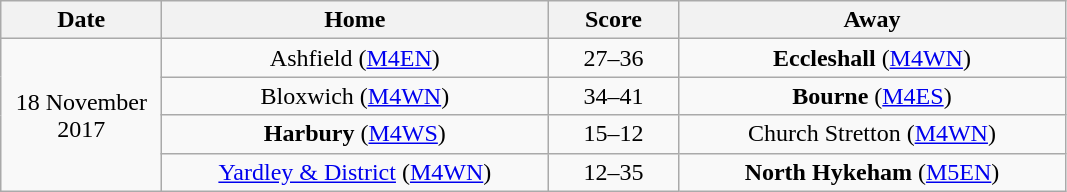<table class="wikitable" style="text-align: center">
<tr>
<th width=100>Date</th>
<th width=250>Home</th>
<th width=80>Score</th>
<th width=250>Away</th>
</tr>
<tr>
<td rowspan=4>18 November 2017</td>
<td>Ashfield (<a href='#'>M4EN</a>)</td>
<td>27–36</td>
<td><strong>Eccleshall</strong> (<a href='#'>M4WN</a>)</td>
</tr>
<tr>
<td>Bloxwich (<a href='#'>M4WN</a>)</td>
<td>34–41</td>
<td><strong>Bourne</strong> (<a href='#'>M4ES</a>)</td>
</tr>
<tr>
<td><strong>Harbury</strong> (<a href='#'>M4WS</a>)</td>
<td>15–12</td>
<td>Church Stretton (<a href='#'>M4WN</a>)</td>
</tr>
<tr>
<td><a href='#'>Yardley & District</a> (<a href='#'>M4WN</a>)</td>
<td>12–35</td>
<td><strong>North Hykeham</strong> (<a href='#'>M5EN</a>)</td>
</tr>
</table>
